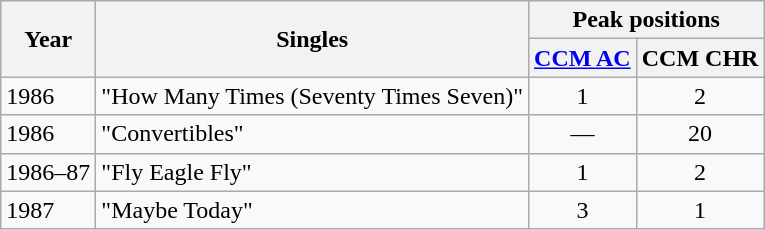<table class="wikitable">
<tr>
<th rowspan="2">Year</th>
<th rowspan="2">Singles</th>
<th colspan="2">Peak positions</th>
</tr>
<tr>
<th><a href='#'>CCM AC</a><br></th>
<th>CCM CHR<br></th>
</tr>
<tr>
<td>1986</td>
<td>"How Many Times (Seventy Times Seven)"</td>
<td align="center">1</td>
<td align="center">2</td>
</tr>
<tr>
<td>1986</td>
<td>"Convertibles"</td>
<td align="center">—</td>
<td align="center">20</td>
</tr>
<tr>
<td>1986–87</td>
<td>"Fly Eagle Fly"</td>
<td align="center">1</td>
<td align="center">2</td>
</tr>
<tr>
<td>1987</td>
<td>"Maybe Today"</td>
<td align="center">3</td>
<td align="center">1</td>
</tr>
</table>
